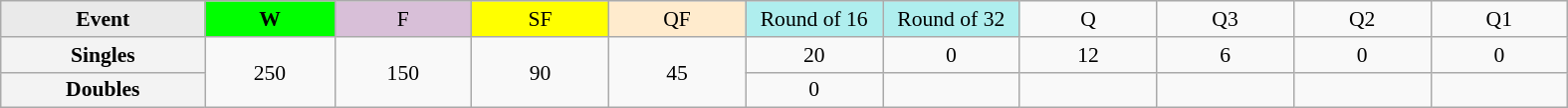<table class=wikitable style=font-size:90%;text-align:center>
<tr>
<td style="width:130px; background:#eaeaea;"><strong>Event</strong></td>
<td style="width:80px; background:lime;"><strong>W</strong></td>
<td style="width:85px; background:thistle;">F</td>
<td style="width:85px; background:#ff0;">SF</td>
<td style="width:85px; background:#ffebcd;">QF</td>
<td style="width:85px; background:#afeeee;">Round of 16</td>
<td style="width:85px; background:#afeeee;">Round of 32</td>
<td width=85>Q</td>
<td width=85>Q3</td>
<td width=85>Q2</td>
<td width=85>Q1</td>
</tr>
<tr>
<th style="background:#f3f3f3;">Singles</th>
<td rowspan=2>250</td>
<td rowspan=2>150</td>
<td rowspan=2>90</td>
<td rowspan=2>45</td>
<td>20</td>
<td>0</td>
<td>12</td>
<td>6</td>
<td>0</td>
<td>0</td>
</tr>
<tr>
<th style="background:#f3f3f3;">Doubles</th>
<td>0</td>
<td></td>
<td></td>
<td></td>
<td></td>
<td></td>
</tr>
</table>
